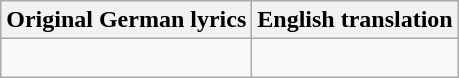<table class="wikitable" border="1">
<tr>
<th>Original German lyrics</th>
<th>English translation</th>
</tr>
<tr>
<td><br></td>
<td><br></td>
</tr>
</table>
